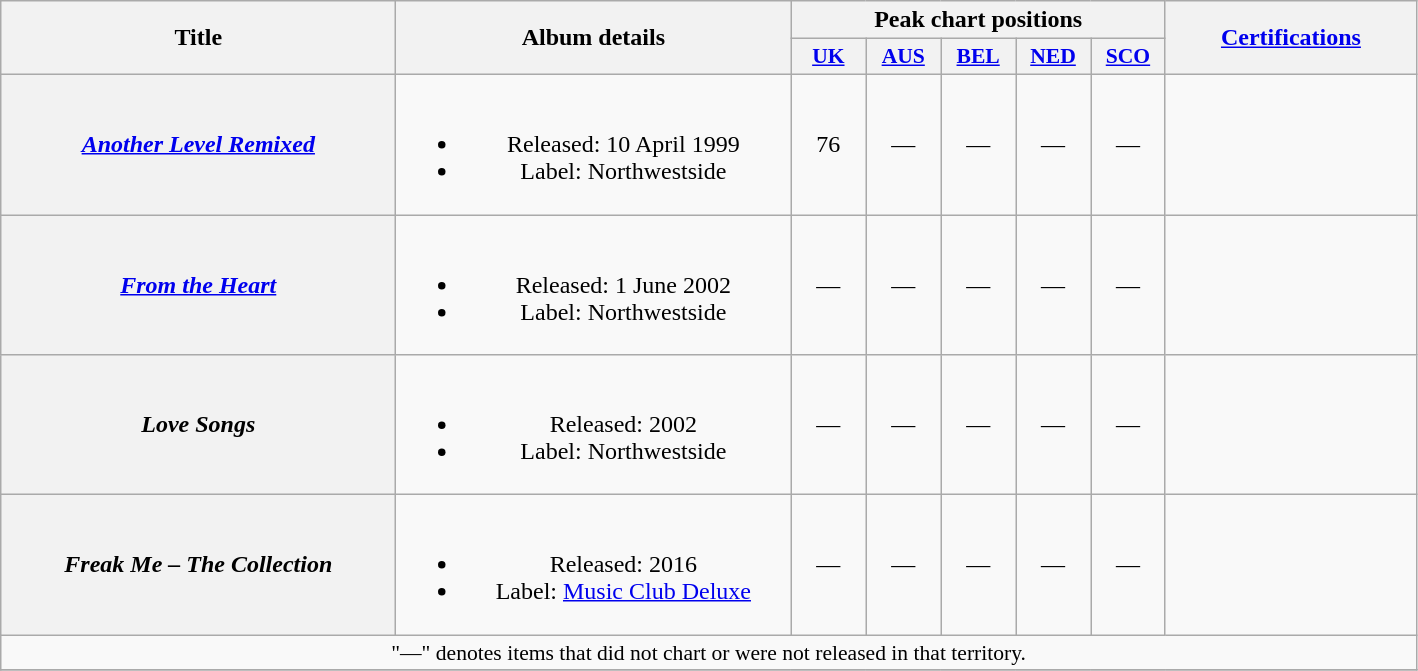<table class="wikitable plainrowheaders" style="text-align:center;">
<tr>
<th scope="col" rowspan="2" style="width:16em;">Title</th>
<th scope="col" rowspan="2" style="width:16em;">Album details</th>
<th scope="col" colspan="5">Peak chart positions</th>
<th rowspan="2" style="width:10em;"><a href='#'>Certifications</a></th>
</tr>
<tr>
<th style="width:3em;font-size:90%;"><a href='#'>UK</a><br></th>
<th style="width:3em;font-size:90%;"><a href='#'>AUS</a><br></th>
<th style="width:3em;font-size:90%;"><a href='#'>BEL</a><br></th>
<th style="width:3em;font-size:90%;"><a href='#'>NED</a><br></th>
<th style="width:3em;font-size:90%;"><a href='#'>SCO</a><br></th>
</tr>
<tr>
<th scope="row"><em><a href='#'>Another Level Remixed</a></em></th>
<td><br><ul><li>Released: 10 April 1999</li><li>Label: Northwestside</li></ul></td>
<td>76</td>
<td>—</td>
<td>—</td>
<td>—</td>
<td>—</td>
<td></td>
</tr>
<tr>
<th scope="row"><em><a href='#'>From the Heart</a></em></th>
<td><br><ul><li>Released: 1 June 2002</li><li>Label: Northwestside</li></ul></td>
<td>—</td>
<td>—</td>
<td>—</td>
<td>—</td>
<td>—</td>
<td></td>
</tr>
<tr>
<th scope="row"><em>Love Songs</em></th>
<td><br><ul><li>Released: 2002</li><li>Label: Northwestside</li></ul></td>
<td>—</td>
<td>—</td>
<td>—</td>
<td>—</td>
<td>—</td>
<td></td>
</tr>
<tr>
<th scope="row"><em>Freak Me – The Collection</em></th>
<td><br><ul><li>Released: 2016</li><li>Label: <a href='#'>Music Club Deluxe</a></li></ul></td>
<td>—</td>
<td>—</td>
<td>—</td>
<td>—</td>
<td>—</td>
<td></td>
</tr>
<tr>
<td align="center" colspan="15" style="font-size:90%">"—" denotes items that did not chart or were not released in that territory.</td>
</tr>
<tr>
</tr>
</table>
